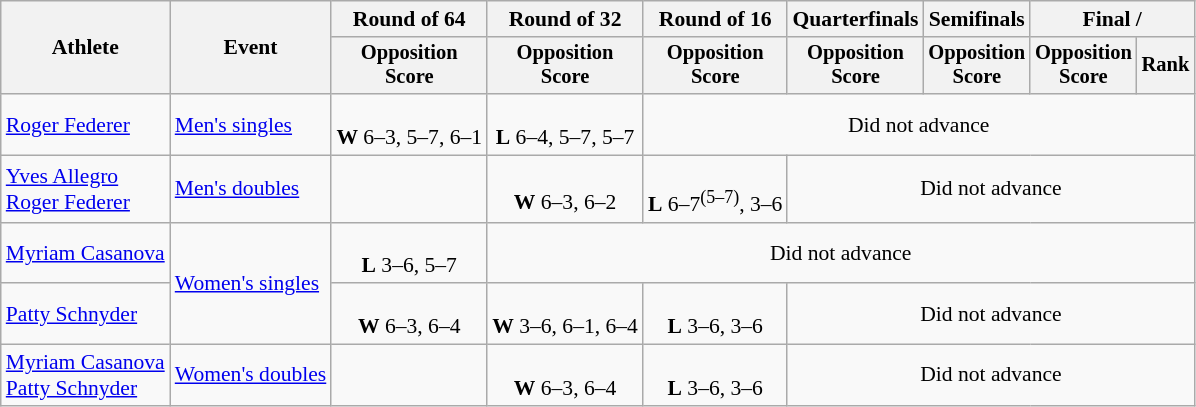<table class=wikitable style="font-size:90%">
<tr>
<th rowspan="2">Athlete</th>
<th rowspan="2">Event</th>
<th>Round of 64</th>
<th>Round of 32</th>
<th>Round of 16</th>
<th>Quarterfinals</th>
<th>Semifinals</th>
<th colspan=2>Final / </th>
</tr>
<tr style="font-size:95%">
<th>Opposition<br>Score</th>
<th>Opposition<br>Score</th>
<th>Opposition<br>Score</th>
<th>Opposition<br>Score</th>
<th>Opposition<br>Score</th>
<th>Opposition<br>Score</th>
<th>Rank</th>
</tr>
<tr align=center>
<td align=left><a href='#'>Roger Federer</a></td>
<td align=left><a href='#'>Men's singles</a></td>
<td><br><strong>W</strong> 6–3, 5–7, 6–1</td>
<td><br><strong>L</strong> 6–4, 5–7, 5–7</td>
<td colspan=5>Did not advance</td>
</tr>
<tr align=center>
<td align=left><a href='#'>Yves Allegro</a><br><a href='#'>Roger Federer</a></td>
<td align=left><a href='#'>Men's doubles</a></td>
<td></td>
<td><br><strong>W</strong> 6–3, 6–2</td>
<td><br><strong>L</strong> 6–7<sup>(5–7)</sup>, 3–6</td>
<td colspan=4>Did not advance</td>
</tr>
<tr align=center>
<td align=left><a href='#'>Myriam Casanova</a></td>
<td align=left rowspan=2><a href='#'>Women's singles</a></td>
<td><br><strong>L</strong> 3–6, 5–7</td>
<td colspan=6>Did not advance</td>
</tr>
<tr align=center>
<td align=left><a href='#'>Patty Schnyder</a></td>
<td><br><strong>W</strong> 6–3, 6–4</td>
<td><br><strong>W</strong> 3–6, 6–1, 6–4</td>
<td><br><strong>L</strong> 3–6, 3–6</td>
<td colspan=4>Did not advance</td>
</tr>
<tr align=center>
<td align=left><a href='#'>Myriam Casanova</a><br><a href='#'>Patty Schnyder</a></td>
<td align=left rowspan=2><a href='#'>Women's doubles</a></td>
<td></td>
<td><br><strong>W</strong> 6–3, 6–4</td>
<td><br><strong>L</strong> 3–6, 3–6</td>
<td colspan=4>Did not advance</td>
</tr>
</table>
